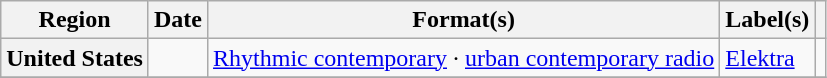<table class="wikitable plainrowheaders" style="text-align:left">
<tr>
<th scope="col">Region</th>
<th scope="col">Date</th>
<th scope="col">Format(s)</th>
<th scope="col">Label(s)</th>
<th scope="col"></th>
</tr>
<tr>
<th scope="row">United States</th>
<td></td>
<td><a href='#'>Rhythmic contemporary</a> · <a href='#'>urban contemporary radio</a></td>
<td><a href='#'>Elektra</a></td>
<td></td>
</tr>
<tr>
</tr>
</table>
